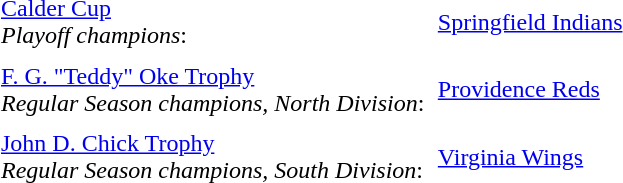<table cellpadding="3" cellspacing="3">
<tr>
<td><a href='#'>Calder Cup</a><br><em>Playoff champions</em>:</td>
<td><a href='#'>Springfield Indians</a></td>
</tr>
<tr>
<td><a href='#'>F. G. "Teddy" Oke Trophy</a><br><em>Regular Season champions, North Division</em>:</td>
<td><a href='#'>Providence Reds</a></td>
</tr>
<tr>
<td><a href='#'>John D. Chick Trophy</a><br><em>Regular Season champions, South Division</em>:</td>
<td><a href='#'>Virginia Wings</a></td>
</tr>
</table>
